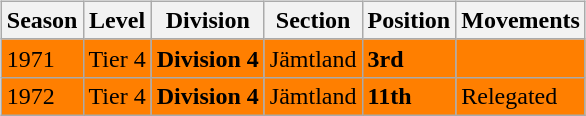<table>
<tr>
<td valign="top" width=0%><br><table class="wikitable">
<tr style="background:#f0f6fa;">
<th><strong>Season</strong></th>
<th><strong>Level</strong></th>
<th><strong>Division</strong></th>
<th><strong>Section</strong></th>
<th><strong>Position</strong></th>
<th><strong>Movements</strong></th>
</tr>
<tr>
<td style="background:#FF7F00;">1971</td>
<td style="background:#FF7F00;">Tier 4</td>
<td style="background:#FF7F00;"><strong>Division 4</strong></td>
<td style="background:#FF7F00;">Jämtland</td>
<td style="background:#FF7F00;"><strong>3rd</strong></td>
<td style="background:#FF7F00;"></td>
</tr>
<tr>
<td style="background:#FF7F00;">1972</td>
<td style="background:#FF7F00;">Tier 4</td>
<td style="background:#FF7F00;"><strong>Division 4</strong></td>
<td style="background:#FF7F00;">Jämtland</td>
<td style="background:#FF7F00;"><strong>11th</strong></td>
<td style="background:#FF7F00;">Relegated</td>
</tr>
</table>

</td>
</tr>
</table>
